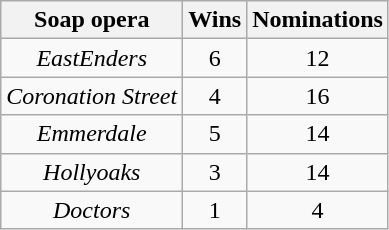<table class="wikitable" style="text-align: center">
<tr>
<th scope="col">Soap opera</th>
<th scope="col">Wins</th>
<th scope="col">Nominations</th>
</tr>
<tr>
<td><em>EastEnders</em></td>
<td>6</td>
<td>12</td>
</tr>
<tr>
<td><em>Coronation Street</em></td>
<td>4</td>
<td>16</td>
</tr>
<tr>
<td><em>Emmerdale</em></td>
<td>5</td>
<td>14</td>
</tr>
<tr>
<td><em>Hollyoaks</em></td>
<td>3</td>
<td>14</td>
</tr>
<tr>
<td><em>Doctors</em></td>
<td>1</td>
<td>4</td>
</tr>
</table>
